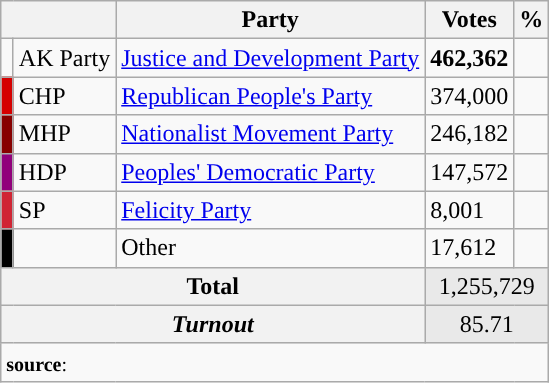<table class="wikitable">
<tr>
<th colspan="2" align="center"></th>
<th align="center">Party</th>
<th align="center">Votes</th>
<th align="center">%</th>
</tr>
<tr align="left">
<td></td>
<td>AK Party</td>
<td><a href='#'>Justice and Development Party</a></td>
<td><strong>462,362</strong></td>
<td><strong></strong></td>
</tr>
<tr align="left">
<td bgcolor="#d50000" width="1"></td>
<td>CHP</td>
<td><a href='#'>Republican People's Party</a></td>
<td>374,000</td>
<td></td>
</tr>
<tr align="left">
<td bgcolor="#870000" width="1"></td>
<td>MHP</td>
<td><a href='#'>Nationalist Movement Party</a></td>
<td>246,182</td>
<td></td>
</tr>
<tr align="left">
<td bgcolor="#91007B" width="1"></td>
<td>HDP</td>
<td><a href='#'>Peoples' Democratic Party</a></td>
<td>147,572</td>
<td></td>
</tr>
<tr align="left">
<td bgcolor="#D02433" width="1"></td>
<td>SP</td>
<td><a href='#'>Felicity Party</a></td>
<td>8,001</td>
<td></td>
</tr>
<tr align="left">
<td bgcolor=" " width="1"></td>
<td></td>
<td>Other</td>
<td>17,612</td>
<td></td>
</tr>
<tr align="left" style="background-color:#E9E9E9">
<th colspan="3" align="center"><strong>Total</strong></th>
<td colspan="5" align="center">1,255,729</td>
</tr>
<tr align="left" style="background-color:#E9E9E9">
<th colspan="3" align="center"><em>Turnout</em></th>
<td colspan="5" align="center">85.71</td>
</tr>
<tr>
<td colspan="9" align="left"><small><strong>source</strong>: </small></td>
</tr>
</table>
